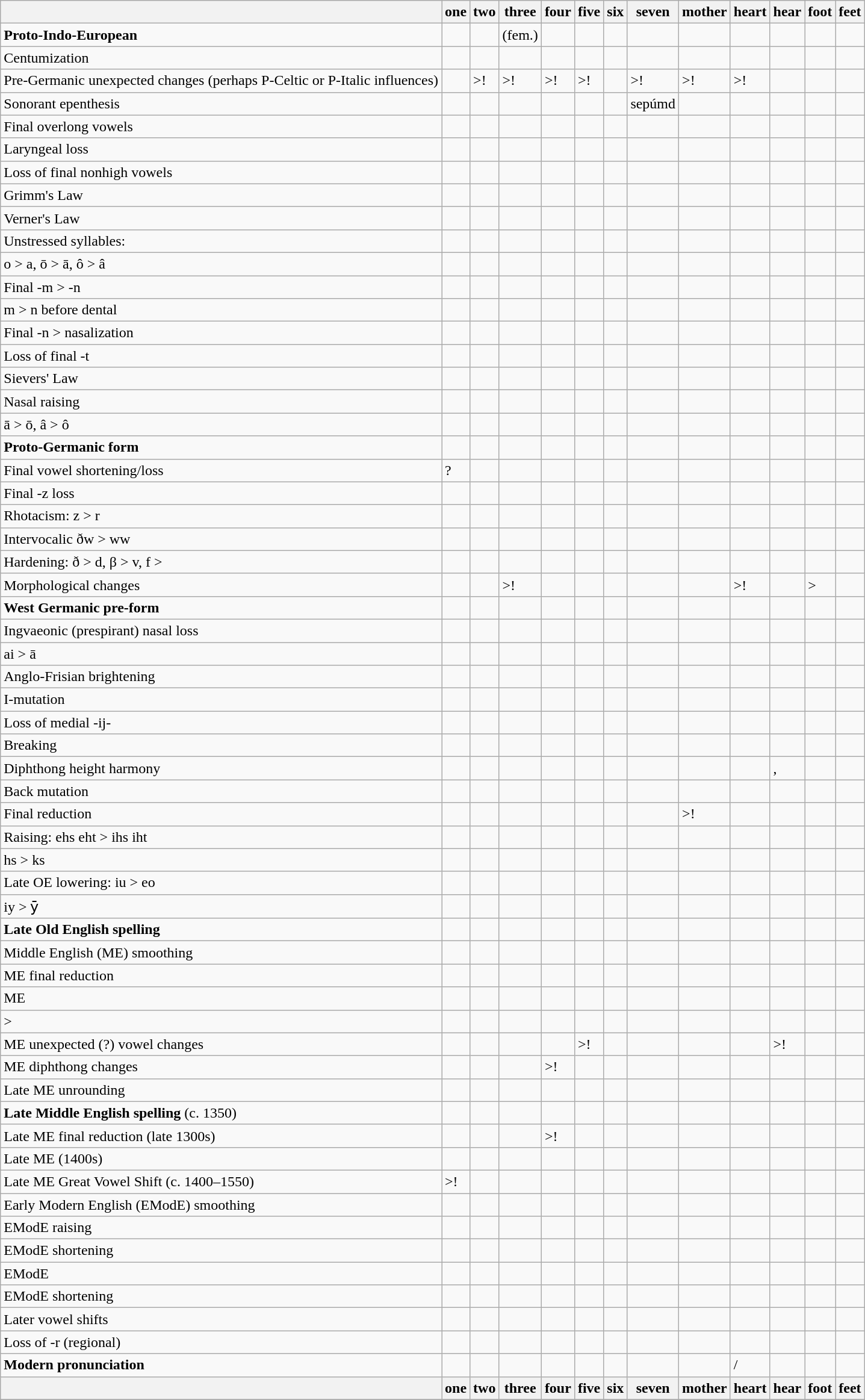<table class="wikitable">
<tr>
<th></th>
<th>one</th>
<th>two</th>
<th>three</th>
<th>four</th>
<th>five</th>
<th>six</th>
<th>seven</th>
<th>mother</th>
<th>heart</th>
<th>hear</th>
<th>foot</th>
<th>feet</th>
</tr>
<tr>
<td><strong>Proto-Indo-European</strong></td>
<td></td>
<td></td>
<td> (fem.)</td>
<td></td>
<td></td>
<td></td>
<td></td>
<td></td>
<td></td>
<td></td>
<td></td>
<td></td>
</tr>
<tr>
<td>Centumization</td>
<td></td>
<td></td>
<td></td>
<td></td>
<td></td>
<td></td>
<td></td>
<td></td>
<td></td>
<td></td>
<td></td>
<td></td>
</tr>
<tr>
<td>Pre-Germanic unexpected changes (perhaps P-Celtic or P-Italic influences)</td>
<td></td>
<td>>! </td>
<td>>! </td>
<td>>! </td>
<td>>! </td>
<td></td>
<td>>! </td>
<td>>! </td>
<td>>! </td>
<td></td>
<td></td>
<td></td>
</tr>
<tr>
<td>Sonorant epenthesis</td>
<td></td>
<td></td>
<td></td>
<td></td>
<td></td>
<td></td>
<td>sepúmd</td>
<td></td>
<td></td>
<td></td>
<td></td>
<td></td>
</tr>
<tr>
<td>Final overlong vowels</td>
<td></td>
<td></td>
<td></td>
<td></td>
<td></td>
<td></td>
<td></td>
<td></td>
<td></td>
<td></td>
<td></td>
<td></td>
</tr>
<tr>
<td>Laryngeal loss</td>
<td></td>
<td></td>
<td></td>
<td></td>
<td></td>
<td></td>
<td></td>
<td></td>
<td></td>
<td></td>
<td></td>
<td></td>
</tr>
<tr>
<td>Loss of final nonhigh vowels</td>
<td></td>
<td></td>
<td></td>
<td></td>
<td></td>
<td></td>
<td></td>
<td></td>
<td></td>
<td></td>
<td></td>
<td></td>
</tr>
<tr>
<td>Grimm's Law</td>
<td></td>
<td></td>
<td></td>
<td></td>
<td></td>
<td></td>
<td></td>
<td></td>
<td></td>
<td></td>
<td></td>
<td></td>
</tr>
<tr>
<td>Verner's Law</td>
<td></td>
<td></td>
<td></td>
<td></td>
<td></td>
<td></td>
<td></td>
<td></td>
<td></td>
<td></td>
<td></td>
<td></td>
</tr>
<tr>
<td>Unstressed syllables: </td>
<td></td>
<td></td>
<td></td>
<td></td>
<td></td>
<td></td>
<td></td>
<td></td>
<td></td>
<td></td>
<td></td>
<td></td>
</tr>
<tr>
<td>o > a, ō > ā, ô > â</td>
<td></td>
<td></td>
<td></td>
<td></td>
<td></td>
<td></td>
<td></td>
<td></td>
<td></td>
<td></td>
<td></td>
<td></td>
</tr>
<tr>
<td>Final -m > -n</td>
<td></td>
<td></td>
<td></td>
<td></td>
<td></td>
<td></td>
<td></td>
<td></td>
<td></td>
<td></td>
<td></td>
<td></td>
</tr>
<tr>
<td>m > n before dental</td>
<td></td>
<td></td>
<td></td>
<td></td>
<td></td>
<td></td>
<td></td>
<td></td>
<td></td>
<td></td>
<td></td>
<td></td>
</tr>
<tr>
<td>Final -n > nasalization</td>
<td></td>
<td></td>
<td></td>
<td></td>
<td></td>
<td></td>
<td></td>
<td></td>
<td></td>
<td></td>
<td></td>
<td></td>
</tr>
<tr>
<td>Loss of final -t</td>
<td></td>
<td></td>
<td></td>
<td></td>
<td></td>
<td></td>
<td></td>
<td></td>
<td></td>
<td></td>
<td></td>
<td></td>
</tr>
<tr>
<td>Sievers' Law</td>
<td></td>
<td></td>
<td></td>
<td></td>
<td></td>
<td></td>
<td></td>
<td></td>
<td></td>
<td></td>
<td></td>
<td></td>
</tr>
<tr>
<td>Nasal raising</td>
<td></td>
<td></td>
<td></td>
<td></td>
<td></td>
<td></td>
<td></td>
<td></td>
<td></td>
<td></td>
<td></td>
<td></td>
</tr>
<tr>
<td>ā > ō, â > ô</td>
<td></td>
<td></td>
<td></td>
<td></td>
<td></td>
<td></td>
<td></td>
<td></td>
<td></td>
<td></td>
<td></td>
<td></td>
</tr>
<tr>
<td><strong>Proto-Germanic form</strong></td>
<td></td>
<td></td>
<td></td>
<td></td>
<td></td>
<td></td>
<td></td>
<td></td>
<td></td>
<td></td>
<td></td>
<td></td>
</tr>
<tr>
<td>Final vowel shortening/loss</td>
<td>?</td>
<td></td>
<td></td>
<td></td>
<td></td>
<td></td>
<td></td>
<td></td>
<td></td>
<td></td>
<td></td>
<td></td>
</tr>
<tr>
<td>Final -z loss</td>
<td></td>
<td></td>
<td></td>
<td></td>
<td></td>
<td></td>
<td></td>
<td></td>
<td></td>
<td></td>
<td></td>
<td></td>
</tr>
<tr>
<td>Rhotacism: z > r</td>
<td></td>
<td></td>
<td></td>
<td></td>
<td></td>
<td></td>
<td></td>
<td></td>
<td></td>
<td></td>
<td></td>
<td></td>
</tr>
<tr>
<td>Intervocalic ðw > ww</td>
<td></td>
<td></td>
<td></td>
<td></td>
<td></td>
<td></td>
<td></td>
<td></td>
<td></td>
<td></td>
<td></td>
<td></td>
</tr>
<tr>
<td>Hardening: ð > d, β > v, f  > </td>
<td></td>
<td></td>
<td></td>
<td></td>
<td></td>
<td></td>
<td></td>
<td></td>
<td></td>
<td></td>
<td></td>
<td></td>
</tr>
<tr>
<td>Morphological changes</td>
<td></td>
<td></td>
<td>>! </td>
<td></td>
<td></td>
<td></td>
<td></td>
<td></td>
<td>>! </td>
<td></td>
<td>> </td>
<td></td>
</tr>
<tr>
<td><strong>West Germanic pre-form</strong></td>
<td></td>
<td></td>
<td></td>
<td></td>
<td></td>
<td></td>
<td></td>
<td></td>
<td></td>
<td></td>
<td></td>
<td></td>
</tr>
<tr>
<td>Ingvaeonic (prespirant) nasal loss</td>
<td></td>
<td></td>
<td></td>
<td></td>
<td></td>
<td></td>
<td></td>
<td></td>
<td></td>
<td></td>
<td></td>
<td></td>
</tr>
<tr>
<td>ai > ā</td>
<td></td>
<td></td>
<td></td>
<td></td>
<td></td>
<td></td>
<td></td>
<td></td>
<td></td>
<td></td>
<td></td>
<td></td>
</tr>
<tr>
<td>Anglo-Frisian brightening</td>
<td></td>
<td></td>
<td></td>
<td></td>
<td></td>
<td></td>
<td></td>
<td></td>
<td></td>
<td></td>
<td></td>
<td></td>
</tr>
<tr>
<td>I-mutation</td>
<td></td>
<td></td>
<td></td>
<td></td>
<td></td>
<td></td>
<td></td>
<td></td>
<td></td>
<td></td>
<td></td>
<td></td>
</tr>
<tr>
<td>Loss of medial -ij-</td>
<td></td>
<td></td>
<td></td>
<td></td>
<td></td>
<td></td>
<td></td>
<td></td>
<td></td>
<td></td>
<td></td>
<td></td>
</tr>
<tr>
<td>Breaking</td>
<td></td>
<td></td>
<td></td>
<td></td>
<td></td>
<td></td>
<td></td>
<td></td>
<td></td>
<td></td>
<td></td>
<td></td>
</tr>
<tr>
<td>Diphthong height harmony</td>
<td></td>
<td></td>
<td></td>
<td></td>
<td></td>
<td></td>
<td></td>
<td></td>
<td></td>
<td>, </td>
<td></td>
<td></td>
</tr>
<tr>
<td>Back mutation</td>
<td></td>
<td></td>
<td></td>
<td></td>
<td></td>
<td></td>
<td></td>
<td></td>
<td></td>
<td></td>
<td></td>
<td></td>
</tr>
<tr>
<td>Final reduction</td>
<td></td>
<td></td>
<td></td>
<td></td>
<td></td>
<td></td>
<td></td>
<td>>! </td>
<td></td>
<td></td>
<td></td>
<td></td>
</tr>
<tr>
<td>Raising: ehs eht > ihs iht</td>
<td></td>
<td></td>
<td></td>
<td></td>
<td></td>
<td></td>
<td></td>
<td></td>
<td></td>
<td></td>
<td></td>
<td></td>
</tr>
<tr>
<td>hs > ks</td>
<td></td>
<td></td>
<td></td>
<td></td>
<td></td>
<td></td>
<td></td>
<td></td>
<td></td>
<td></td>
<td></td>
<td></td>
</tr>
<tr>
<td>Late OE lowering: iu > eo</td>
<td></td>
<td></td>
<td></td>
<td></td>
<td></td>
<td></td>
<td></td>
<td></td>
<td></td>
<td></td>
<td></td>
<td></td>
</tr>
<tr>
<td>iy > ȳ</td>
<td></td>
<td></td>
<td></td>
<td></td>
<td></td>
<td></td>
<td></td>
<td></td>
<td></td>
<td></td>
<td></td>
<td></td>
</tr>
<tr>
<td><strong>Late Old English spelling</strong></td>
<td></td>
<td></td>
<td></td>
<td></td>
<td></td>
<td></td>
<td></td>
<td></td>
<td></td>
<td></td>
<td></td>
<td></td>
</tr>
<tr>
<td>Middle English (ME) smoothing</td>
<td></td>
<td></td>
<td></td>
<td></td>
<td></td>
<td></td>
<td></td>
<td></td>
<td></td>
<td></td>
<td></td>
<td></td>
</tr>
<tr>
<td>ME final reduction</td>
<td></td>
<td></td>
<td></td>
<td></td>
<td></td>
<td></td>
<td></td>
<td></td>
<td></td>
<td></td>
<td></td>
<td></td>
</tr>
<tr>
<td>ME </td>
<td></td>
<td></td>
<td></td>
<td></td>
<td></td>
<td></td>
<td></td>
<td></td>
<td></td>
<td></td>
<td></td>
<td></td>
</tr>
<tr>
<td> > </td>
<td></td>
<td></td>
<td></td>
<td></td>
<td></td>
<td></td>
<td></td>
<td></td>
<td></td>
<td></td>
<td></td>
<td></td>
</tr>
<tr>
<td>ME unexpected (?) vowel changes</td>
<td></td>
<td></td>
<td></td>
<td></td>
<td>>! </td>
<td></td>
<td></td>
<td></td>
<td></td>
<td>>! </td>
<td></td>
<td></td>
</tr>
<tr>
<td>ME diphthong changes</td>
<td></td>
<td></td>
<td></td>
<td>>! </td>
<td></td>
<td></td>
<td></td>
<td></td>
<td></td>
<td></td>
<td></td>
<td></td>
</tr>
<tr>
<td>Late ME unrounding</td>
<td></td>
<td></td>
<td></td>
<td></td>
<td></td>
<td></td>
<td></td>
<td></td>
<td></td>
<td></td>
<td></td>
<td></td>
</tr>
<tr>
<td><strong>Late Middle English spelling</strong> (c. 1350)</td>
<td></td>
<td></td>
<td></td>
<td></td>
<td></td>
<td></td>
<td></td>
<td></td>
<td></td>
<td></td>
<td></td>
<td></td>
</tr>
<tr>
<td>Late ME final reduction (late 1300s)</td>
<td></td>
<td></td>
<td></td>
<td>>! </td>
<td></td>
<td></td>
<td></td>
<td></td>
<td></td>
<td></td>
<td></td>
<td></td>
</tr>
<tr>
<td>Late ME  (1400s)</td>
<td></td>
<td></td>
<td></td>
<td></td>
<td></td>
<td></td>
<td></td>
<td></td>
<td></td>
<td></td>
<td></td>
<td></td>
</tr>
<tr>
<td>Late ME Great Vowel Shift (c. 1400–1550)</td>
<td> >! </td>
<td></td>
<td></td>
<td></td>
<td></td>
<td></td>
<td></td>
<td></td>
<td></td>
<td></td>
<td></td>
<td></td>
</tr>
<tr>
<td>Early Modern English (EModE) smoothing</td>
<td></td>
<td></td>
<td></td>
<td></td>
<td></td>
<td></td>
<td></td>
<td></td>
<td></td>
<td></td>
<td></td>
<td></td>
</tr>
<tr>
<td>EModE raising </td>
<td></td>
<td></td>
<td></td>
<td></td>
<td></td>
<td></td>
<td></td>
<td></td>
<td></td>
<td></td>
<td></td>
<td></td>
</tr>
<tr>
<td>EModE shortening</td>
<td></td>
<td></td>
<td></td>
<td></td>
<td></td>
<td></td>
<td></td>
<td></td>
<td></td>
<td></td>
<td></td>
<td></td>
</tr>
<tr>
<td>EModE </td>
<td></td>
<td></td>
<td></td>
<td></td>
<td></td>
<td></td>
<td></td>
<td></td>
<td></td>
<td></td>
<td></td>
<td></td>
</tr>
<tr>
<td>EModE shortening</td>
<td></td>
<td></td>
<td></td>
<td></td>
<td></td>
<td></td>
<td></td>
<td></td>
<td></td>
<td></td>
<td></td>
<td></td>
</tr>
<tr>
<td>Later vowel shifts</td>
<td></td>
<td></td>
<td></td>
<td></td>
<td></td>
<td></td>
<td></td>
<td></td>
<td></td>
<td></td>
<td></td>
<td></td>
</tr>
<tr>
<td>Loss of -r (regional)</td>
<td></td>
<td></td>
<td></td>
<td></td>
<td></td>
<td></td>
<td></td>
<td></td>
<td></td>
<td></td>
<td></td>
<td></td>
</tr>
<tr>
<td><strong>Modern pronunciation</strong></td>
<td></td>
<td></td>
<td></td>
<td></td>
<td></td>
<td></td>
<td></td>
<td></td>
<td>/</td>
<td></td>
<td></td>
<td></td>
</tr>
<tr>
<th></th>
<th>one</th>
<th>two</th>
<th>three</th>
<th>four</th>
<th>five</th>
<th>six</th>
<th>seven</th>
<th>mother</th>
<th>heart</th>
<th>hear</th>
<th>foot</th>
<th>feet</th>
</tr>
<tr>
</tr>
</table>
